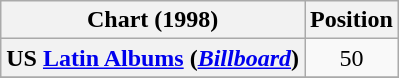<table class="wikitable plainrowheaders sortable" style="text-align:center;">
<tr>
<th scope="col">Chart (1998)</th>
<th scope="col">Position</th>
</tr>
<tr>
<th scope="row">US <a href='#'>Latin Albums</a> (<em><a href='#'>Billboard</a></em>)</th>
<td>50</td>
</tr>
<tr>
</tr>
</table>
